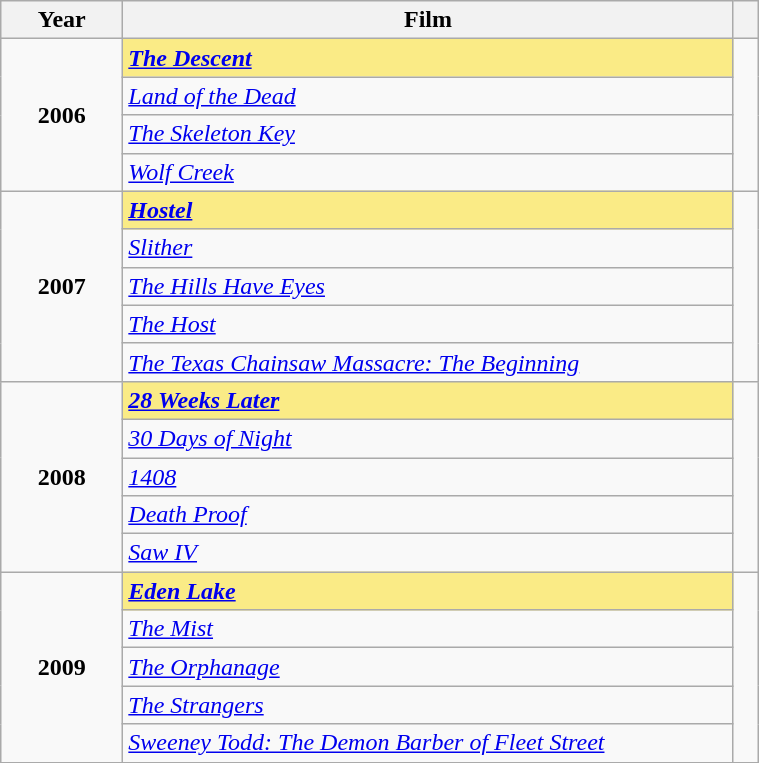<table class="wikitable" width="40%">
<tr>
<th width="10%">Year</th>
<th width="50%">Film</th>
<th width="2%"></th>
</tr>
<tr>
<td rowspan="4" style="text-align:center"><strong>2006<br> </strong></td>
<td style="background:#FAEB86"><strong><em><a href='#'>The Descent</a></em></strong></td>
<td rowspan="4" style="text-align:center"></td>
</tr>
<tr>
<td><em><a href='#'>Land of the Dead</a></em></td>
</tr>
<tr>
<td><em><a href='#'>The Skeleton Key</a></em></td>
</tr>
<tr>
<td><em><a href='#'>Wolf Creek</a></em></td>
</tr>
<tr>
<td rowspan="5" style="text-align:center"><strong>2007<br> </strong></td>
<td style="background:#FAEB86"><strong><em><a href='#'>Hostel</a></em></strong></td>
<td rowspan="5" style="text-align:center"></td>
</tr>
<tr>
<td><em><a href='#'>Slither</a></em></td>
</tr>
<tr>
<td><em><a href='#'>The Hills Have Eyes</a></em></td>
</tr>
<tr>
<td><em><a href='#'>The Host</a></em></td>
</tr>
<tr>
<td><em><a href='#'>The Texas Chainsaw Massacre: The Beginning</a></em></td>
</tr>
<tr>
<td rowspan="5" style="text-align:center"><strong>2008<br> </strong></td>
<td style="background:#FAEB86"><strong><em><a href='#'>28 Weeks Later</a></em></strong></td>
<td rowspan="5" style="text-align:center"></td>
</tr>
<tr>
<td><em><a href='#'>30 Days of Night</a></em></td>
</tr>
<tr>
<td><em><a href='#'>1408</a></em></td>
</tr>
<tr>
<td><em><a href='#'>Death Proof</a></em></td>
</tr>
<tr>
<td><em><a href='#'>Saw IV</a></em></td>
</tr>
<tr>
<td rowspan="5" style="text-align:center"><strong>2009<br> </strong></td>
<td style="background:#FAEB86"><strong><em><a href='#'>Eden Lake</a></em></strong></td>
<td rowspan="5" style="text-align:center"></td>
</tr>
<tr>
<td><em><a href='#'>The Mist</a></em></td>
</tr>
<tr>
<td><em><a href='#'>The Orphanage</a></em></td>
</tr>
<tr>
<td><em><a href='#'>The Strangers</a></em></td>
</tr>
<tr>
<td><em><a href='#'>Sweeney Todd: The Demon Barber of Fleet Street</a></em></td>
</tr>
</table>
